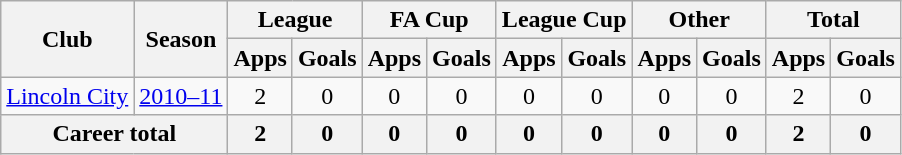<table class="wikitable" style="text-align: center;">
<tr>
<th rowspan="2">Club</th>
<th rowspan="2">Season</th>
<th colspan="2">League</th>
<th colspan="2">FA Cup</th>
<th colspan="2">League Cup</th>
<th colspan="2">Other</th>
<th colspan="2">Total</th>
</tr>
<tr>
<th>Apps</th>
<th>Goals</th>
<th>Apps</th>
<th>Goals</th>
<th>Apps</th>
<th>Goals</th>
<th>Apps</th>
<th>Goals</th>
<th>Apps</th>
<th>Goals</th>
</tr>
<tr>
<td rowspan="1" valign="center"><a href='#'>Lincoln City</a></td>
<td><a href='#'>2010–11</a></td>
<td>2</td>
<td>0</td>
<td>0</td>
<td>0</td>
<td>0</td>
<td>0</td>
<td>0</td>
<td>0</td>
<td>2</td>
<td>0</td>
</tr>
<tr>
<th colspan="2">Career total</th>
<th>2</th>
<th>0</th>
<th>0</th>
<th>0</th>
<th>0</th>
<th>0</th>
<th>0</th>
<th>0</th>
<th>2</th>
<th>0</th>
</tr>
</table>
